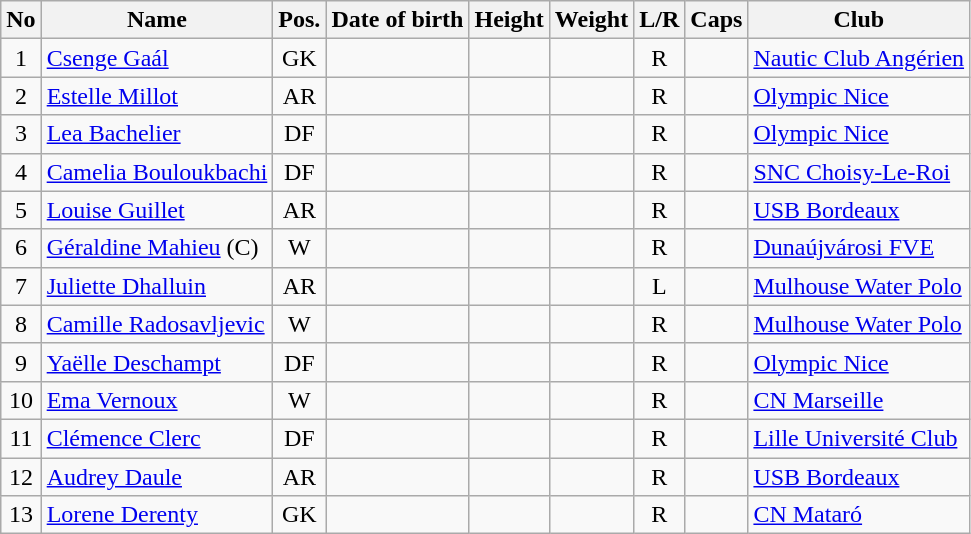<table class="wikitable sortable" text-align:center;">
<tr>
<th>No</th>
<th>Name</th>
<th>Pos.</th>
<th>Date of birth</th>
<th>Height</th>
<th>Weight</th>
<th>L/R</th>
<th>Caps</th>
<th>Club</th>
</tr>
<tr>
<td style="text-align:center;">1</td>
<td style="text-align:left;"><a href='#'>Csenge Gaál</a></td>
<td style="text-align:center;">GK</td>
<td style="text-align:left;"></td>
<td></td>
<td></td>
<td style="text-align:center;">R</td>
<td style="text-align:center;"></td>
<td style="text-align:left;"> <a href='#'>Nautic Club Angérien</a></td>
</tr>
<tr>
<td style="text-align:center;">2</td>
<td style="text-align:left;"><a href='#'>Estelle Millot</a></td>
<td style="text-align:center;">AR</td>
<td style="text-align:left;"></td>
<td></td>
<td></td>
<td style="text-align:center;">R</td>
<td style="text-align:center;"></td>
<td style="text-align:left;"> <a href='#'>Olympic Nice</a></td>
</tr>
<tr>
<td style="text-align:center;">3</td>
<td style="text-align:left;"><a href='#'>Lea Bachelier</a></td>
<td style="text-align:center;">DF</td>
<td style="text-align:left;"></td>
<td></td>
<td></td>
<td style="text-align:center;">R</td>
<td style="text-align:center;"></td>
<td style="text-align:left;"> <a href='#'>Olympic Nice</a></td>
</tr>
<tr>
<td style="text-align:center;">4</td>
<td style="text-align:left;"><a href='#'>Camelia Bouloukbachi</a></td>
<td style="text-align:center;">DF</td>
<td style="text-align:left;"></td>
<td></td>
<td></td>
<td style="text-align:center;">R</td>
<td style="text-align:center;"></td>
<td style="text-align:left;"> <a href='#'>SNC Choisy-Le-Roi</a></td>
</tr>
<tr>
<td style="text-align:center;">5</td>
<td style="text-align:left;"><a href='#'>Louise Guillet</a></td>
<td style="text-align:center;">AR</td>
<td style="text-align:left;"></td>
<td></td>
<td></td>
<td style="text-align:center;">R</td>
<td style="text-align:center;"></td>
<td style="text-align:left;"> <a href='#'>USB Bordeaux</a></td>
</tr>
<tr>
<td style="text-align:center;">6</td>
<td style="text-align:left;"><a href='#'>Géraldine Mahieu</a> (C)</td>
<td style="text-align:center;">W</td>
<td style="text-align:left;"></td>
<td></td>
<td></td>
<td style="text-align:center;">R</td>
<td style="text-align:center;"></td>
<td style="text-align:left;"> <a href='#'>Dunaújvárosi FVE</a></td>
</tr>
<tr>
<td style="text-align:center;">7</td>
<td style="text-align:left;"><a href='#'>Juliette Dhalluin</a></td>
<td style="text-align:center;">AR</td>
<td style="text-align:left;"></td>
<td></td>
<td></td>
<td style="text-align:center;">L</td>
<td style="text-align:center;"></td>
<td style="text-align:left;"> <a href='#'>Mulhouse Water Polo</a></td>
</tr>
<tr>
<td style="text-align:center;">8</td>
<td style="text-align:left;"><a href='#'>Camille Radosavljevic</a></td>
<td style="text-align:center;">W</td>
<td style="text-align:left;"></td>
<td></td>
<td></td>
<td style="text-align:center;">R</td>
<td style="text-align:center;"></td>
<td style="text-align:left;"> <a href='#'>Mulhouse Water Polo</a></td>
</tr>
<tr>
<td style="text-align:center;">9</td>
<td style="text-align:left;"><a href='#'>Yaëlle Deschampt</a></td>
<td style="text-align:center;">DF</td>
<td style="text-align:left;"></td>
<td></td>
<td></td>
<td style="text-align:center;">R</td>
<td style="text-align:center;"></td>
<td style="text-align:left;"> <a href='#'>Olympic Nice</a></td>
</tr>
<tr>
<td style="text-align:center;">10</td>
<td style="text-align:left;"><a href='#'>Ema Vernoux</a></td>
<td style="text-align:center;">W</td>
<td style="text-align:left;"></td>
<td></td>
<td></td>
<td style="text-align:center;">R</td>
<td style="text-align:center;"></td>
<td style="text-align:left;"> <a href='#'>CN Marseille</a></td>
</tr>
<tr>
<td style="text-align:center;">11</td>
<td style="text-align:left;"><a href='#'>Clémence Clerc</a></td>
<td style="text-align:center;">DF</td>
<td style="text-align:left;"></td>
<td></td>
<td></td>
<td style="text-align:center;">R</td>
<td style="text-align:center;"></td>
<td style="text-align:left;"> <a href='#'>Lille Université Club</a></td>
</tr>
<tr>
<td style="text-align:center;">12</td>
<td style="text-align:left;"><a href='#'>Audrey Daule</a></td>
<td style="text-align:center;">AR</td>
<td style="text-align:left;"></td>
<td></td>
<td></td>
<td style="text-align:center;">R</td>
<td style="text-align:center;"></td>
<td style="text-align:left;"> <a href='#'>USB Bordeaux</a></td>
</tr>
<tr>
<td style="text-align:center;">13</td>
<td style="text-align:left;"><a href='#'>Lorene Derenty</a></td>
<td style="text-align:center;">GK</td>
<td style="text-align:left;"></td>
<td></td>
<td></td>
<td style="text-align:center;">R</td>
<td style="text-align:center;"></td>
<td style="text-align:left;"> <a href='#'>CN Mataró</a></td>
</tr>
</table>
